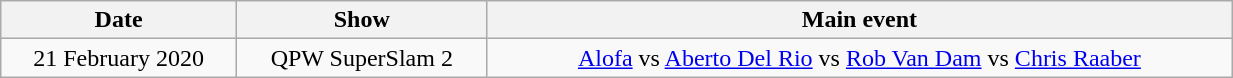<table class="wikitable" style="width:65%; text-align:center">
<tr>
<th>Date</th>
<th>Show</th>
<th>Main event</th>
</tr>
<tr>
<td>21 February 2020</td>
<td>QPW SuperSlam 2</td>
<td><a href='#'>Alofa</a> vs <a href='#'>Aberto Del Rio</a> vs <a href='#'>Rob Van Dam</a> vs <a href='#'>Chris Raaber</a></td>
</tr>
</table>
